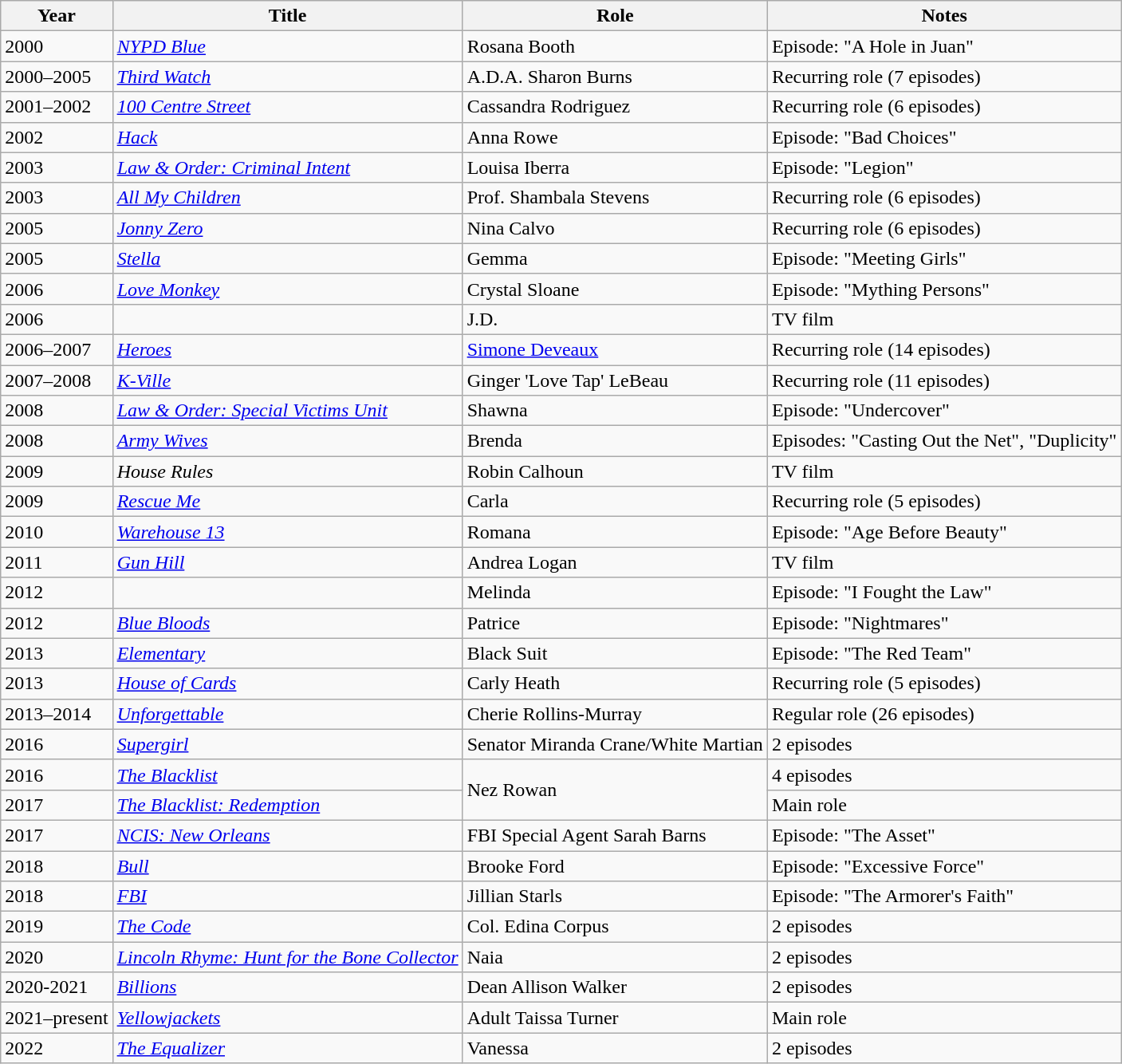<table class="wikitable sortable">
<tr>
<th>Year</th>
<th>Title</th>
<th>Role</th>
<th class="unsortable">Notes</th>
</tr>
<tr>
<td>2000</td>
<td><em><a href='#'>NYPD Blue</a></em></td>
<td>Rosana Booth</td>
<td>Episode: "A Hole in Juan"</td>
</tr>
<tr>
<td>2000–2005</td>
<td><em><a href='#'>Third Watch</a></em></td>
<td>A.D.A. Sharon Burns</td>
<td>Recurring role (7 episodes)</td>
</tr>
<tr>
<td>2001–2002</td>
<td><em><a href='#'>100 Centre Street</a></em></td>
<td>Cassandra Rodriguez</td>
<td>Recurring role (6 episodes)</td>
</tr>
<tr>
<td>2002</td>
<td><em><a href='#'>Hack</a></em></td>
<td>Anna Rowe</td>
<td>Episode: "Bad Choices"</td>
</tr>
<tr>
<td>2003</td>
<td><em><a href='#'>Law & Order: Criminal Intent</a></em></td>
<td>Louisa Iberra</td>
<td>Episode: "Legion"</td>
</tr>
<tr>
<td>2003</td>
<td><em><a href='#'>All My Children</a></em></td>
<td>Prof. Shambala Stevens</td>
<td>Recurring role (6 episodes)</td>
</tr>
<tr>
<td>2005</td>
<td><em><a href='#'>Jonny Zero</a></em></td>
<td>Nina Calvo</td>
<td>Recurring role (6 episodes)</td>
</tr>
<tr>
<td>2005</td>
<td><em><a href='#'>Stella</a></em></td>
<td>Gemma</td>
<td>Episode: "Meeting Girls"</td>
</tr>
<tr>
<td>2006</td>
<td><em><a href='#'>Love Monkey</a></em></td>
<td>Crystal Sloane</td>
<td>Episode: "Mything Persons"</td>
</tr>
<tr>
<td>2006</td>
<td><em></em></td>
<td>J.D.</td>
<td>TV film</td>
</tr>
<tr>
<td>2006–2007</td>
<td><em><a href='#'>Heroes</a></em></td>
<td><a href='#'>Simone Deveaux</a></td>
<td>Recurring role (14 episodes)</td>
</tr>
<tr>
<td>2007–2008</td>
<td><em><a href='#'>K-Ville</a></em></td>
<td>Ginger 'Love Tap' LeBeau</td>
<td>Recurring role (11 episodes)</td>
</tr>
<tr>
<td>2008</td>
<td><em><a href='#'>Law & Order: Special Victims Unit</a></em></td>
<td>Shawna</td>
<td>Episode: "Undercover"</td>
</tr>
<tr>
<td>2008</td>
<td><em><a href='#'>Army Wives</a></em></td>
<td>Brenda</td>
<td>Episodes: "Casting Out the Net", "Duplicity"</td>
</tr>
<tr>
<td>2009</td>
<td><em>House Rules</em></td>
<td>Robin Calhoun</td>
<td>TV film</td>
</tr>
<tr>
<td>2009</td>
<td><em><a href='#'>Rescue Me</a></em></td>
<td>Carla</td>
<td>Recurring role (5 episodes)</td>
</tr>
<tr>
<td>2010</td>
<td><em><a href='#'>Warehouse 13</a></em></td>
<td>Romana</td>
<td>Episode: "Age Before Beauty"</td>
</tr>
<tr>
<td>2011</td>
<td><em><a href='#'>Gun Hill</a></em></td>
<td>Andrea Logan</td>
<td>TV film</td>
</tr>
<tr>
<td>2012</td>
<td><em></em></td>
<td>Melinda</td>
<td>Episode: "I Fought the Law"</td>
</tr>
<tr>
<td>2012</td>
<td><em><a href='#'>Blue Bloods</a></em></td>
<td>Patrice</td>
<td>Episode: "Nightmares"</td>
</tr>
<tr>
<td>2013</td>
<td><em><a href='#'>Elementary</a></em></td>
<td>Black Suit</td>
<td>Episode: "The Red Team"</td>
</tr>
<tr>
<td>2013</td>
<td><em><a href='#'>House of Cards</a></em></td>
<td>Carly Heath</td>
<td>Recurring role (5 episodes)</td>
</tr>
<tr>
<td>2013–2014</td>
<td><em><a href='#'>Unforgettable</a></em></td>
<td>Cherie Rollins-Murray</td>
<td>Regular role (26 episodes)</td>
</tr>
<tr>
<td>2016</td>
<td><em><a href='#'>Supergirl</a></em></td>
<td>Senator Miranda Crane/White Martian</td>
<td>2 episodes</td>
</tr>
<tr>
<td>2016</td>
<td><em><a href='#'>The Blacklist</a></em></td>
<td rowspan="2">Nez Rowan</td>
<td>4 episodes</td>
</tr>
<tr>
<td>2017</td>
<td><em><a href='#'>The Blacklist: Redemption</a></em></td>
<td>Main role</td>
</tr>
<tr>
<td>2017</td>
<td><em><a href='#'>NCIS: New Orleans</a></em></td>
<td>FBI Special Agent Sarah Barns</td>
<td>Episode: "The Asset"</td>
</tr>
<tr>
<td>2018</td>
<td><em><a href='#'>Bull</a></em></td>
<td>Brooke Ford</td>
<td>Episode: "Excessive Force"</td>
</tr>
<tr>
<td>2018</td>
<td><em><a href='#'>FBI</a></em></td>
<td>Jillian Starls</td>
<td>Episode: "The Armorer's Faith"</td>
</tr>
<tr>
<td>2019</td>
<td><em><a href='#'>The Code</a></em></td>
<td>Col. Edina Corpus</td>
<td>2 episodes</td>
</tr>
<tr>
<td>2020</td>
<td><em><a href='#'>Lincoln Rhyme: Hunt for the Bone Collector</a></em></td>
<td>Naia</td>
<td>2 episodes</td>
</tr>
<tr>
<td>2020-2021</td>
<td><em><a href='#'>Billions</a></em></td>
<td>Dean Allison Walker</td>
<td>2 episodes</td>
</tr>
<tr>
<td>2021–present</td>
<td><em><a href='#'>Yellowjackets</a></em></td>
<td>Adult Taissa Turner</td>
<td>Main role</td>
</tr>
<tr>
<td>2022</td>
<td><em><a href='#'>The Equalizer</a></em></td>
<td>Vanessa</td>
<td>2 episodes</td>
</tr>
</table>
